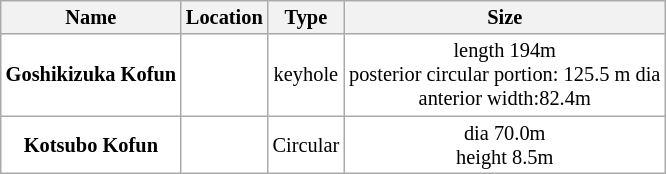<table class="wikitable" style="text-align:center;background:#ffffff;white-space:nowrap;font-size:85%">
<tr>
<th>Name</th>
<th>Location</th>
<th>Type</th>
<th>Size</th>
</tr>
<tr>
<td><strong>Goshikizuka Kofun</strong></td>
<td></td>
<td>keyhole</td>
<td>length 194m<br>posterior circular portion: 125.5 m dia<br>anterior width:82.4m</td>
</tr>
<tr>
<td><strong>Kotsubo Kofun</strong></td>
<td></td>
<td>Circular</td>
<td>dia 70.0m<br>height 8.5m</td>
</tr>
</table>
